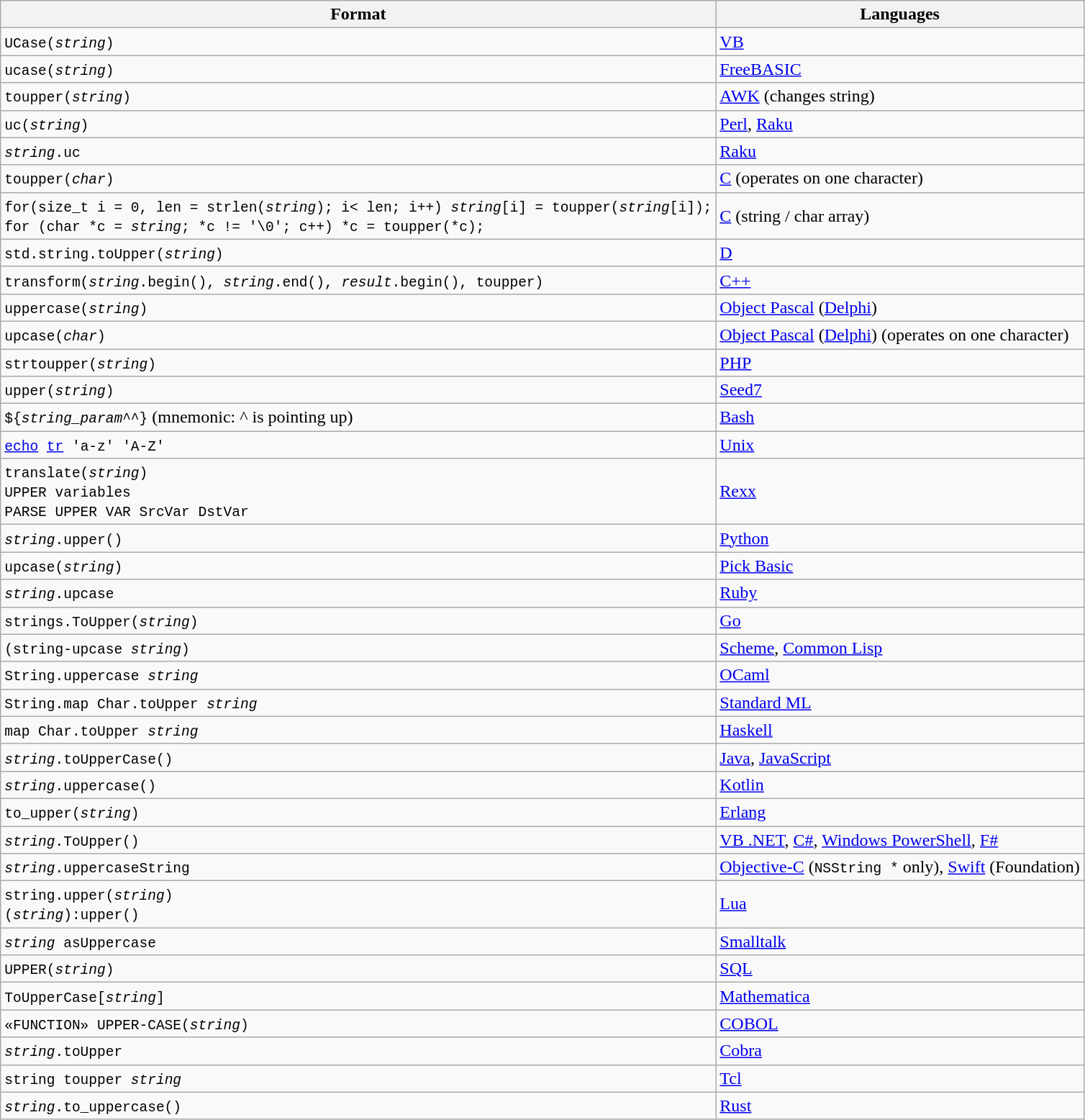<table class="wikitable sortable">
<tr style="text-align:left;">
<th>Format</th>
<th>Languages</th>
</tr>
<tr>
<td><code>UCase(<em>string</em>)</code></td>
<td><a href='#'>VB</a></td>
</tr>
<tr>
<td><code>ucase(<em>string</em>)</code></td>
<td><a href='#'>FreeBASIC</a></td>
</tr>
<tr>
<td><code>toupper(<em>string</em>)</code></td>
<td><a href='#'>AWK</a> (changes string)</td>
</tr>
<tr>
<td><code>uc(<em>string</em>)</code></td>
<td><a href='#'>Perl</a>, <a href='#'>Raku</a></td>
</tr>
<tr>
<td><code><em>string</em>.uc</code></td>
<td><a href='#'>Raku</a></td>
</tr>
<tr>
<td><code>toupper(<em>char</em>)</code></td>
<td><a href='#'>C</a> (operates on one character)</td>
</tr>
<tr>
<td><code>for(size_t i = 0, len = strlen(<em>string</em>); i< len; i++) <em>string</em>[i] = toupper(<em>string</em>[i]);</code><br><code>for (char *c = <em>string</em>; *c != '\0'; c++) *c = toupper(*c);</code></td>
<td><a href='#'>C</a> (string / char array)</td>
</tr>
<tr>
<td><code>std.string.toUpper(<em>string</em>)</code></td>
<td><a href='#'>D</a></td>
</tr>
<tr>
<td><code>transform(<em>string</em>.begin(), <em>string</em>.end(), <em>result</em>.begin(), toupper)</code></td>
<td><a href='#'>C++</a></td>
</tr>
<tr>
<td><code>uppercase(<em>string</em>)</code></td>
<td><a href='#'>Object Pascal</a> (<a href='#'>Delphi</a>)</td>
</tr>
<tr>
<td><code>upcase(<em>char</em>)</code></td>
<td><a href='#'>Object Pascal</a> (<a href='#'>Delphi</a>) (operates on one character)</td>
</tr>
<tr>
<td><code>strtoupper(<em>string</em>)</code></td>
<td><a href='#'>PHP</a></td>
</tr>
<tr>
<td><code>upper(<em>string</em>)</code></td>
<td><a href='#'>Seed7</a></td>
</tr>
<tr>
<td><code>${<em>string_param</em>^^}</code> (mnemonic: ^ is pointing up)</td>
<td><a href='#'>Bash</a></td>
</tr>
<tr>
<td><code><a href='#'>echo</a> <a href='#'>tr</a> 'a-z' 'A-Z'</code></td>
<td><a href='#'>Unix</a></td>
</tr>
<tr>
<td><code>translate(<em>string</em>)</code><br><code>UPPER variables</code><br><code>PARSE UPPER VAR  SrcVar DstVar</code></td>
<td><a href='#'>Rexx</a></td>
</tr>
<tr>
<td><code><em>string</em>.upper()</code></td>
<td><a href='#'>Python</a></td>
</tr>
<tr>
<td><code>upcase(<em>string</em>)</code></td>
<td><a href='#'>Pick Basic</a></td>
</tr>
<tr>
<td><code><em>string</em>.upcase</code></td>
<td><a href='#'>Ruby</a></td>
</tr>
<tr>
<td><code>strings.ToUpper(<em>string</em>)</code></td>
<td><a href='#'>Go</a></td>
</tr>
<tr>
<td><code>(string-upcase <em>string</em>)</code></td>
<td><a href='#'>Scheme</a>, <a href='#'>Common Lisp</a></td>
</tr>
<tr>
<td><code>String.uppercase <em>string</em></code></td>
<td><a href='#'>OCaml</a></td>
</tr>
<tr>
<td><code>String.map Char.toUpper <em>string</em></code></td>
<td><a href='#'>Standard ML</a></td>
</tr>
<tr>
<td><code>map Char.toUpper <em>string</em></code></td>
<td><a href='#'>Haskell</a></td>
</tr>
<tr>
<td><code><em>string</em>.toUpperCase()</code></td>
<td><a href='#'>Java</a>, <a href='#'>JavaScript</a></td>
</tr>
<tr>
<td><code><em>string</em>.uppercase()</code></td>
<td><a href='#'>Kotlin</a></td>
</tr>
<tr>
<td><code>to_upper(<em>string</em>)</code></td>
<td><a href='#'>Erlang</a></td>
</tr>
<tr>
<td><code><em>string</em>.ToUpper()</code></td>
<td><a href='#'>VB .NET</a>, <a href='#'>C#</a>, <a href='#'>Windows PowerShell</a>, <a href='#'>F#</a></td>
</tr>
<tr>
<td><code><em>string</em>.uppercaseString</code></td>
<td><a href='#'>Objective-C</a> (<code>NSString *</code> only), <a href='#'>Swift</a> (Foundation)</td>
</tr>
<tr>
<td><code>string.upper(<em>string</em>)</code><br><code>(<em>string</em>):upper()</code></td>
<td><a href='#'>Lua</a></td>
</tr>
<tr>
<td><code><em>string</em> asUppercase</code></td>
<td><a href='#'>Smalltalk</a></td>
</tr>
<tr>
<td><code>UPPER(<em>string</em>)</code></td>
<td><a href='#'>SQL</a></td>
</tr>
<tr>
<td><code>ToUpperCase[<em>string</em>]</code></td>
<td><a href='#'>Mathematica</a></td>
</tr>
<tr>
<td><code>«FUNCTION» UPPER-CASE(<em>string</em>)</code></td>
<td><a href='#'>COBOL</a></td>
</tr>
<tr>
<td><code><em>string</em>.toUpper</code></td>
<td><a href='#'>Cobra</a></td>
</tr>
<tr>
<td><code>string toupper <em>string</em></code></td>
<td><a href='#'>Tcl</a></td>
</tr>
<tr>
<td><code><em>string</em>.to_uppercase()</code></td>
<td><a href='#'>Rust</a></td>
</tr>
</table>
